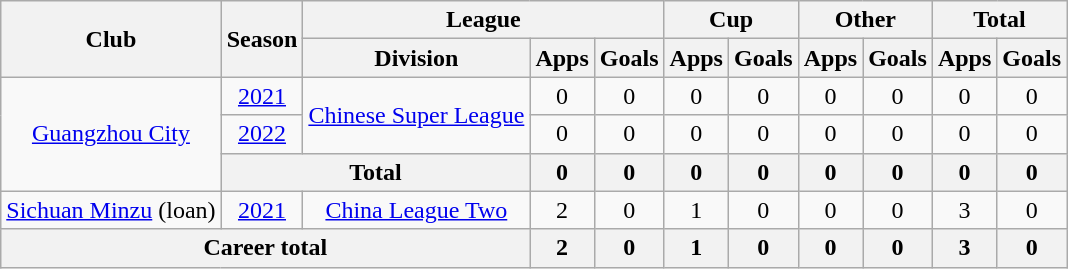<table class="wikitable" style="text-align: center;">
<tr>
<th rowspan=2>Club</th>
<th rowspan=2>Season</th>
<th colspan=3>League</th>
<th colspan=2>Cup</th>
<th colspan=2>Other</th>
<th colspan=2>Total</th>
</tr>
<tr>
<th>Division</th>
<th>Apps</th>
<th>Goals</th>
<th>Apps</th>
<th>Goals</th>
<th>Apps</th>
<th>Goals</th>
<th>Apps</th>
<th>Goals</th>
</tr>
<tr>
<td rowspan=3><a href='#'>Guangzhou City</a></td>
<td><a href='#'>2021</a></td>
<td rowspan=2><a href='#'>Chinese Super League</a></td>
<td>0</td>
<td>0</td>
<td>0</td>
<td>0</td>
<td>0</td>
<td>0</td>
<td>0</td>
<td>0</td>
</tr>
<tr>
<td><a href='#'>2022</a></td>
<td>0</td>
<td>0</td>
<td>0</td>
<td>0</td>
<td>0</td>
<td>0</td>
<td>0</td>
<td>0</td>
</tr>
<tr>
<th colspan=2>Total</th>
<th>0</th>
<th>0</th>
<th>0</th>
<th>0</th>
<th>0</th>
<th>0</th>
<th>0</th>
<th>0</th>
</tr>
<tr>
<td><a href='#'>Sichuan Minzu</a> (loan)</td>
<td><a href='#'>2021</a></td>
<td><a href='#'>China League Two</a></td>
<td>2</td>
<td>0</td>
<td>1</td>
<td>0</td>
<td>0</td>
<td>0</td>
<td>3</td>
<td>0</td>
</tr>
<tr>
<th colspan=3>Career total</th>
<th>2</th>
<th>0</th>
<th>1</th>
<th>0</th>
<th>0</th>
<th>0</th>
<th>3</th>
<th>0</th>
</tr>
</table>
